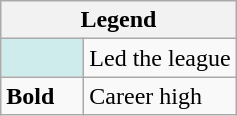<table class="wikitable mw-collapsible">
<tr>
<th colspan="2">Legend</th>
</tr>
<tr>
<td style="background:#cfecec; width:3em;"></td>
<td>Led the league</td>
</tr>
<tr>
<td><strong>Bold</strong></td>
<td>Career high</td>
</tr>
</table>
